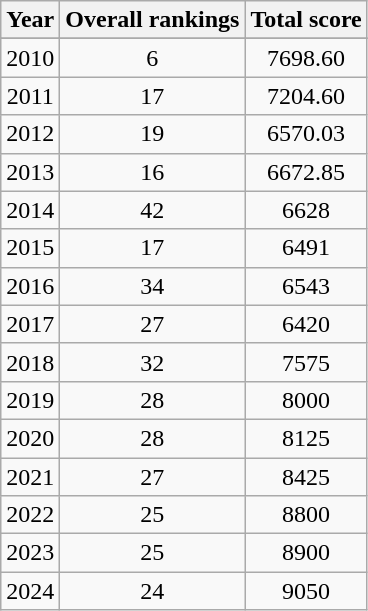<table class="wikitable mw-collapsible mw-collapsed">
<tr>
<th>Year</th>
<th>Overall rankings</th>
<th>Total score</th>
</tr>
<tr>
</tr>
<tr align=center>
<td>2010</td>
<td>6</td>
<td>7698.60</td>
</tr>
<tr align=center>
<td>2011</td>
<td>17</td>
<td>7204.60</td>
</tr>
<tr align=center>
<td>2012</td>
<td>19</td>
<td>6570.03</td>
</tr>
<tr align=center>
<td>2013</td>
<td>16</td>
<td>6672.85</td>
</tr>
<tr align=center>
<td>2014</td>
<td>42</td>
<td>6628</td>
</tr>
<tr align=center>
<td>2015</td>
<td>17</td>
<td>6491</td>
</tr>
<tr align=center>
<td>2016</td>
<td>34</td>
<td>6543</td>
</tr>
<tr align=center>
<td>2017</td>
<td>27</td>
<td>6420</td>
</tr>
<tr align=center>
<td>2018</td>
<td>32</td>
<td>7575</td>
</tr>
<tr align=center>
<td>2019</td>
<td>28</td>
<td>8000</td>
</tr>
<tr align=center>
<td>2020</td>
<td>28</td>
<td>8125</td>
</tr>
<tr align=center>
<td>2021</td>
<td>27</td>
<td>8425</td>
</tr>
<tr align=center>
<td>2022</td>
<td>25</td>
<td>8800</td>
</tr>
<tr align=center>
<td>2023</td>
<td>25</td>
<td>8900</td>
</tr>
<tr align=center>
<td>2024</td>
<td>24</td>
<td>9050</td>
</tr>
</table>
